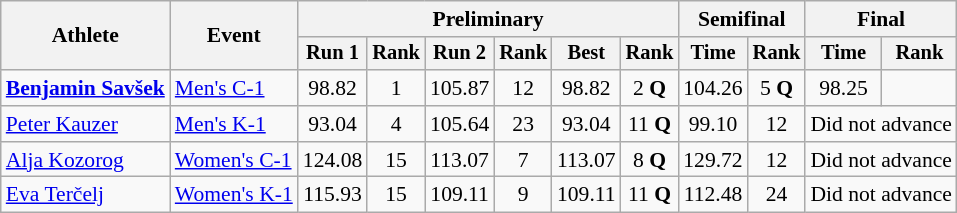<table class="wikitable" style="font-size:90%">
<tr>
<th rowspan=2>Athlete</th>
<th rowspan=2>Event</th>
<th colspan=6>Preliminary</th>
<th colspan=2>Semifinal</th>
<th colspan=2>Final</th>
</tr>
<tr style="font-size:95%">
<th>Run 1</th>
<th>Rank</th>
<th>Run 2</th>
<th>Rank</th>
<th>Best</th>
<th>Rank</th>
<th>Time</th>
<th>Rank</th>
<th>Time</th>
<th>Rank</th>
</tr>
<tr align=center>
<td align=left><strong><a href='#'>Benjamin Savšek</a></strong></td>
<td align=left><a href='#'>Men's C-1</a></td>
<td>98.82</td>
<td>1</td>
<td>105.87</td>
<td>12</td>
<td>98.82</td>
<td>2 <strong>Q</strong></td>
<td>104.26</td>
<td>5 <strong>Q</strong></td>
<td>98.25</td>
<td></td>
</tr>
<tr align=center>
<td align=left><a href='#'>Peter Kauzer</a></td>
<td align=left><a href='#'>Men's K-1</a></td>
<td>93.04</td>
<td>4</td>
<td>105.64</td>
<td>23</td>
<td>93.04</td>
<td>11 <strong>Q</strong></td>
<td>99.10</td>
<td>12</td>
<td colspan=2>Did not advance</td>
</tr>
<tr align=center>
<td align=left><a href='#'>Alja Kozorog</a></td>
<td align=left><a href='#'>Women's C-1</a></td>
<td>124.08</td>
<td>15</td>
<td>113.07</td>
<td>7</td>
<td>113.07</td>
<td>8 <strong>Q</strong></td>
<td>129.72</td>
<td>12</td>
<td colspan=2>Did not advance</td>
</tr>
<tr align=center>
<td align=left><a href='#'>Eva Terčelj</a></td>
<td align=left><a href='#'>Women's K-1</a></td>
<td>115.93</td>
<td>15</td>
<td>109.11</td>
<td>9</td>
<td>109.11</td>
<td>11 <strong>Q</strong></td>
<td>112.48</td>
<td>24</td>
<td colspan=2>Did not advance</td>
</tr>
</table>
